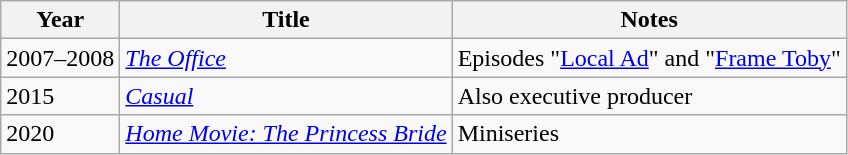<table class="wikitable">
<tr>
<th>Year</th>
<th>Title</th>
<th>Notes</th>
</tr>
<tr>
<td>2007–2008</td>
<td><em><a href='#'>The Office</a></em></td>
<td>Episodes "<a href='#'>Local Ad</a>" and "<a href='#'>Frame Toby</a>"</td>
</tr>
<tr>
<td>2015</td>
<td><em><a href='#'>Casual</a></em></td>
<td>Also executive producer</td>
</tr>
<tr>
<td>2020</td>
<td><em><a href='#'>Home Movie: The Princess Bride</a></em></td>
<td>Miniseries</td>
</tr>
</table>
